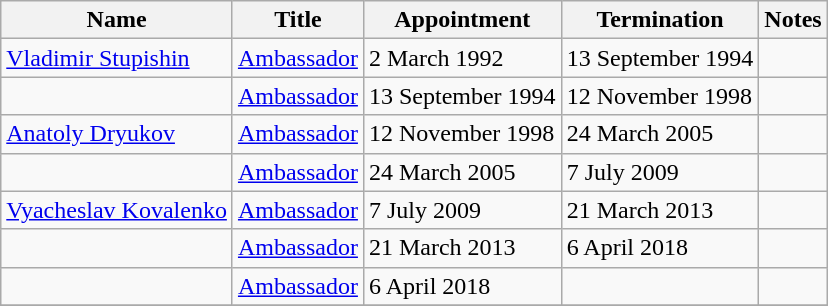<table class="wikitable">
<tr valign="middle">
<th>Name</th>
<th>Title</th>
<th>Appointment</th>
<th>Termination</th>
<th>Notes</th>
</tr>
<tr>
<td><a href='#'>Vladimir Stupishin</a></td>
<td><a href='#'>Ambassador</a></td>
<td>2 March 1992</td>
<td>13 September 1994</td>
<td></td>
</tr>
<tr>
<td></td>
<td><a href='#'>Ambassador</a></td>
<td>13 September 1994</td>
<td>12 November 1998</td>
<td></td>
</tr>
<tr>
<td><a href='#'>Anatoly Dryukov</a></td>
<td><a href='#'>Ambassador</a></td>
<td>12 November 1998</td>
<td>24 March 2005</td>
<td></td>
</tr>
<tr>
<td></td>
<td><a href='#'>Ambassador</a></td>
<td>24 March 2005</td>
<td>7 July 2009</td>
<td></td>
</tr>
<tr>
<td><a href='#'>Vyacheslav Kovalenko</a></td>
<td><a href='#'>Ambassador</a></td>
<td>7 July 2009</td>
<td>21 March 2013</td>
<td></td>
</tr>
<tr>
<td></td>
<td><a href='#'>Ambassador</a></td>
<td>21 March 2013</td>
<td>6 April 2018</td>
<td></td>
</tr>
<tr>
<td></td>
<td><a href='#'>Ambassador</a></td>
<td>6 April 2018</td>
<td></td>
<td></td>
</tr>
<tr>
</tr>
</table>
